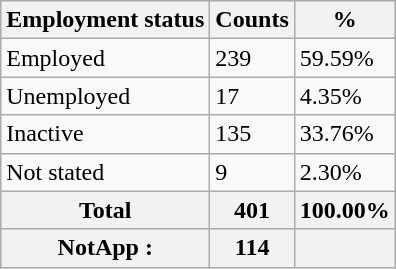<table class="wikitable sortable">
<tr>
<th>Employment status</th>
<th>Counts</th>
<th>%</th>
</tr>
<tr>
<td>Employed</td>
<td>239</td>
<td>59.59%</td>
</tr>
<tr>
<td>Unemployed</td>
<td>17</td>
<td>4.35%</td>
</tr>
<tr>
<td>Inactive</td>
<td>135</td>
<td>33.76%</td>
</tr>
<tr>
<td>Not stated</td>
<td>9</td>
<td>2.30%</td>
</tr>
<tr>
<th>Total</th>
<th>401</th>
<th>100.00%</th>
</tr>
<tr>
<th>NotApp :</th>
<th>114</th>
<th></th>
</tr>
</table>
